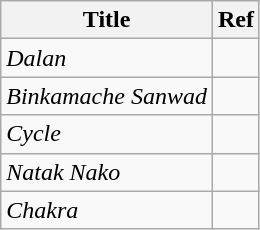<table class="wikitable">
<tr>
<th>Title</th>
<th>Ref</th>
</tr>
<tr>
<td><em>Dalan</em></td>
<td></td>
</tr>
<tr>
<td><em>Binkamache Sanwad</em></td>
<td></td>
</tr>
<tr>
<td><em>Cycle</em></td>
<td></td>
</tr>
<tr>
<td><em>Natak Nako</em></td>
<td></td>
</tr>
<tr>
<td><em>Chakra</em></td>
<td></td>
</tr>
</table>
